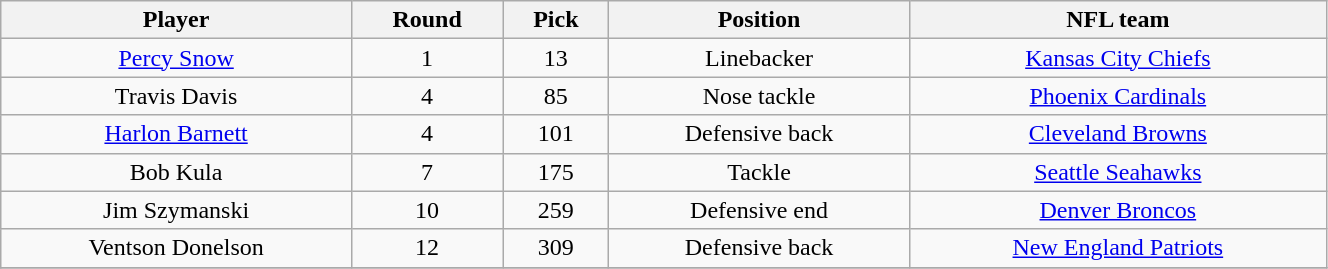<table class="wikitable" width="70%">
<tr>
<th>Player</th>
<th>Round</th>
<th>Pick</th>
<th>Position</th>
<th>NFL team</th>
</tr>
<tr align="center" bgcolor="">
<td><a href='#'>Percy Snow</a></td>
<td>1</td>
<td>13</td>
<td>Linebacker</td>
<td><a href='#'>Kansas City Chiefs</a></td>
</tr>
<tr align="center" bgcolor="">
<td>Travis Davis</td>
<td>4</td>
<td>85</td>
<td>Nose tackle</td>
<td><a href='#'>Phoenix Cardinals</a></td>
</tr>
<tr align="center" bgcolor="">
<td><a href='#'>Harlon Barnett</a></td>
<td>4</td>
<td>101</td>
<td>Defensive back</td>
<td><a href='#'>Cleveland Browns</a></td>
</tr>
<tr align="center" bgcolor="">
<td>Bob Kula</td>
<td>7</td>
<td>175</td>
<td>Tackle</td>
<td><a href='#'>Seattle Seahawks</a></td>
</tr>
<tr align="center" bgcolor="">
<td>Jim Szymanski</td>
<td>10</td>
<td>259</td>
<td>Defensive end</td>
<td><a href='#'>Denver Broncos</a></td>
</tr>
<tr align="center" bgcolor="">
<td>Ventson Donelson</td>
<td>12</td>
<td>309</td>
<td>Defensive back</td>
<td><a href='#'>New England Patriots</a></td>
</tr>
<tr>
</tr>
</table>
